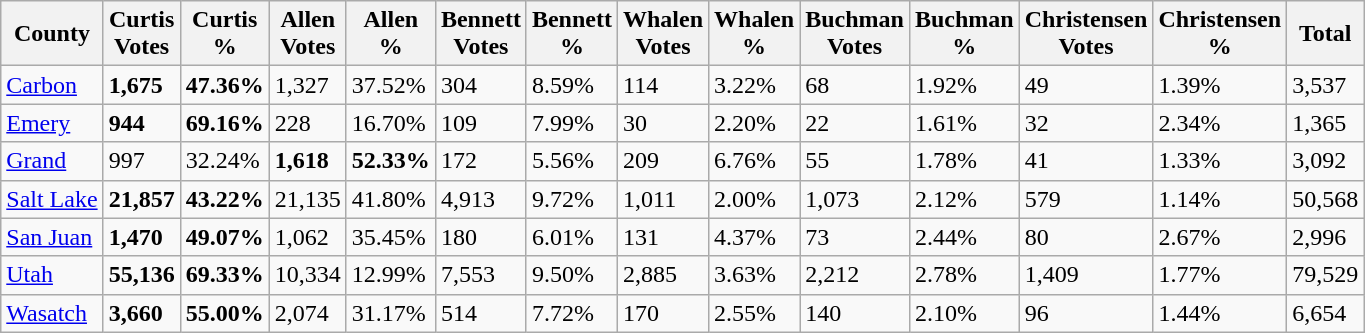<table class="wikitable sortable">
<tr>
<th>County</th>
<th>Curtis<br>Votes</th>
<th>Curtis<br>%</th>
<th>Allen<br>Votes</th>
<th>Allen<br>%</th>
<th>Bennett<br>Votes</th>
<th>Bennett<br>%</th>
<th>Whalen<br>Votes</th>
<th>Whalen<br>%</th>
<th>Buchman<br>Votes</th>
<th>Buchman<br>%</th>
<th>Christensen<br>Votes</th>
<th>Christensen<br>%</th>
<th>Total</th>
</tr>
<tr>
<td><a href='#'>Carbon</a></td>
<td><strong>1,675</strong></td>
<td><strong>47.36%</strong></td>
<td>1,327</td>
<td>37.52%</td>
<td>304</td>
<td>8.59%</td>
<td>114</td>
<td>3.22%</td>
<td>68</td>
<td>1.92%</td>
<td>49</td>
<td>1.39%</td>
<td>3,537</td>
</tr>
<tr>
<td><a href='#'>Emery</a></td>
<td><strong>944</strong></td>
<td><strong>69.16%</strong></td>
<td>228</td>
<td>16.70%</td>
<td>109</td>
<td>7.99%</td>
<td>30</td>
<td>2.20%</td>
<td>22</td>
<td>1.61%</td>
<td>32</td>
<td>2.34%</td>
<td>1,365</td>
</tr>
<tr>
<td><a href='#'>Grand</a></td>
<td>997</td>
<td>32.24%</td>
<td><strong>1,618</strong></td>
<td><strong>52.33%</strong></td>
<td>172</td>
<td>5.56%</td>
<td>209</td>
<td>6.76%</td>
<td>55</td>
<td>1.78%</td>
<td>41</td>
<td>1.33%</td>
<td>3,092</td>
</tr>
<tr>
<td><a href='#'>Salt Lake</a></td>
<td><strong>21,857</strong></td>
<td><strong>43.22%</strong></td>
<td>21,135</td>
<td>41.80%</td>
<td>4,913</td>
<td>9.72%</td>
<td>1,011</td>
<td>2.00%</td>
<td>1,073</td>
<td>2.12%</td>
<td>579</td>
<td>1.14%</td>
<td>50,568</td>
</tr>
<tr>
<td><a href='#'>San Juan</a></td>
<td><strong>1,470</strong></td>
<td><strong>49.07%</strong></td>
<td>1,062</td>
<td>35.45%</td>
<td>180</td>
<td>6.01%</td>
<td>131</td>
<td>4.37%</td>
<td>73</td>
<td>2.44%</td>
<td>80</td>
<td>2.67%</td>
<td>2,996</td>
</tr>
<tr>
<td><a href='#'>Utah</a></td>
<td><strong>55,136</strong></td>
<td><strong>69.33%</strong></td>
<td>10,334</td>
<td>12.99%</td>
<td>7,553</td>
<td>9.50%</td>
<td>2,885</td>
<td>3.63%</td>
<td>2,212</td>
<td>2.78%</td>
<td>1,409</td>
<td>1.77%</td>
<td>79,529</td>
</tr>
<tr>
<td><a href='#'>Wasatch</a></td>
<td><strong>3,660</strong></td>
<td><strong>55.00%</strong></td>
<td>2,074</td>
<td>31.17%</td>
<td>514</td>
<td>7.72%</td>
<td>170</td>
<td>2.55%</td>
<td>140</td>
<td>2.10%</td>
<td>96</td>
<td>1.44%</td>
<td>6,654</td>
</tr>
</table>
